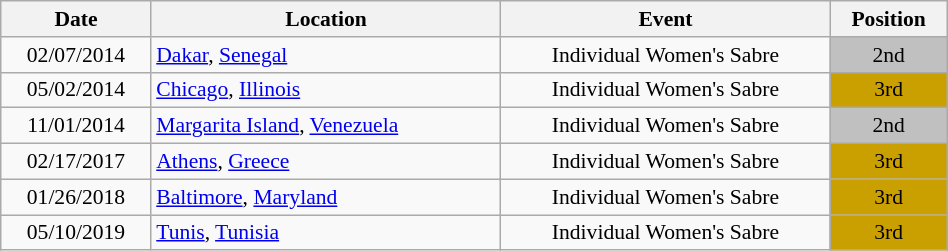<table class="wikitable" width="50%" style="font-size:90%; text-align:center;">
<tr>
<th>Date</th>
<th>Location</th>
<th>Event</th>
<th>Position</th>
</tr>
<tr>
<td>02/07/2014</td>
<td rowspan="1" align="left"> <a href='#'>Dakar</a>, <a href='#'>Senegal</a></td>
<td>Individual Women's Sabre</td>
<td bgcolor="silver">2nd</td>
</tr>
<tr>
<td>05/02/2014</td>
<td rowspan="1" align="left"> <a href='#'>Chicago</a>, <a href='#'>Illinois</a></td>
<td>Individual Women's Sabre</td>
<td bgcolor="caramel">3rd</td>
</tr>
<tr>
<td>11/01/2014</td>
<td rowspan="1" align="left"> <a href='#'>Margarita Island</a>, <a href='#'>Venezuela</a></td>
<td>Individual Women's Sabre</td>
<td bgcolor="silver">2nd</td>
</tr>
<tr>
<td rowspan="1">02/17/2017</td>
<td rowspan="1" align="left"> <a href='#'>Athens</a>, <a href='#'>Greece</a></td>
<td>Individual Women's Sabre</td>
<td bgcolor="caramel">3rd</td>
</tr>
<tr>
<td>01/26/2018</td>
<td rowspan="1" align="left"> <a href='#'>Baltimore</a>, <a href='#'>Maryland</a></td>
<td>Individual Women's Sabre</td>
<td bgcolor="caramel">3rd</td>
</tr>
<tr>
<td>05/10/2019</td>
<td rowspan="1" align="left"> <a href='#'>Tunis</a>, <a href='#'>Tunisia</a></td>
<td>Individual Women's Sabre</td>
<td bgcolor="caramel">3rd</td>
</tr>
</table>
